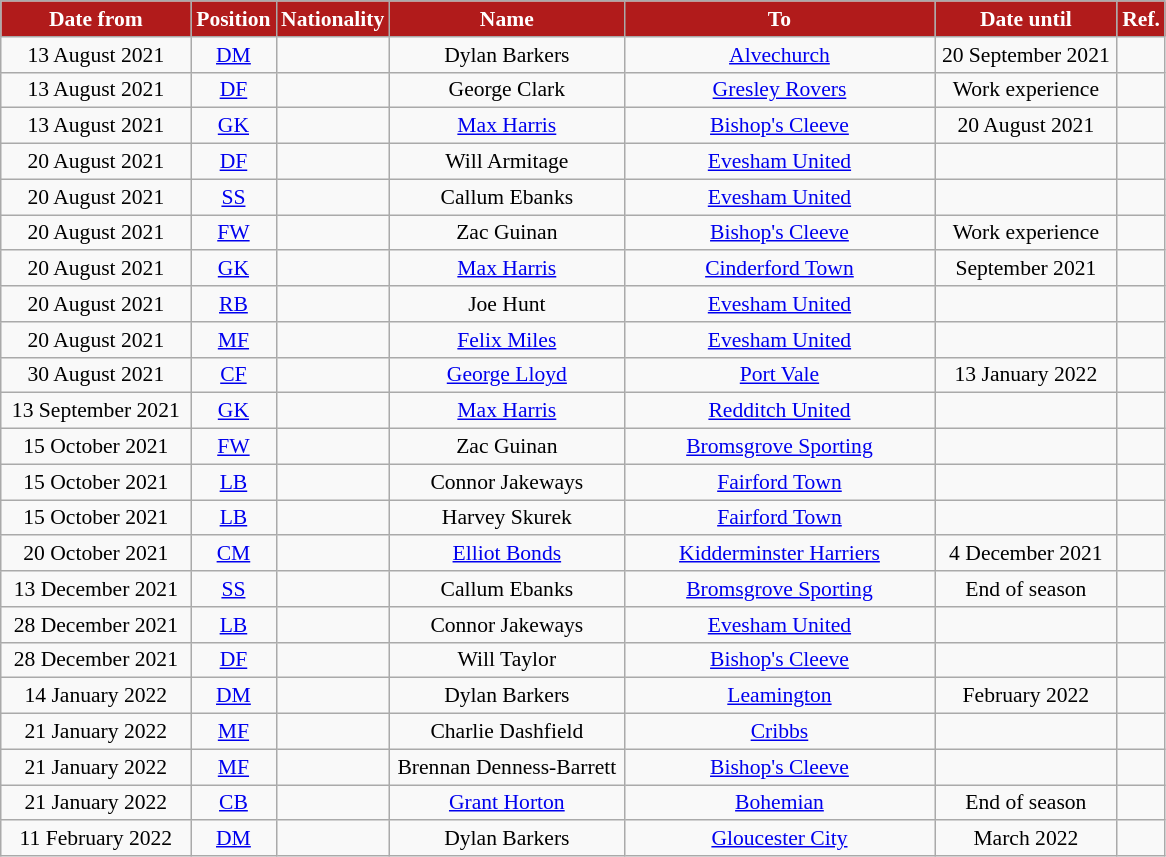<table class="wikitable"  style="text-align:center; font-size:90%; ">
<tr>
<th style="background:#B11B1B;color:#fff; width:120px;">Date from</th>
<th style="background:#B11B1B;color:#fff; width:50px;">Position</th>
<th style="background:#B11B1B;color:#fff; width:50px;">Nationality</th>
<th style="background:#B11B1B;color:#fff; width:150px;">Name</th>
<th style="background:#B11B1B;color:#fff; width:200px;">To</th>
<th style="background:#B11B1B;color:#fff; width:115px;">Date until</th>
<th style="background:#B11B1B;color:#fff; width:25px;">Ref.</th>
</tr>
<tr>
<td>13 August 2021</td>
<td><a href='#'>DM</a></td>
<td></td>
<td>Dylan Barkers</td>
<td> <a href='#'>Alvechurch</a></td>
<td>20 September 2021</td>
<td></td>
</tr>
<tr>
<td>13 August 2021</td>
<td><a href='#'>DF</a></td>
<td></td>
<td>George Clark</td>
<td> <a href='#'>Gresley Rovers</a></td>
<td>Work experience</td>
<td></td>
</tr>
<tr>
<td>13 August 2021</td>
<td><a href='#'>GK</a></td>
<td></td>
<td><a href='#'>Max Harris</a></td>
<td> <a href='#'>Bishop's Cleeve</a></td>
<td>20 August 2021</td>
<td></td>
</tr>
<tr>
<td>20 August 2021</td>
<td><a href='#'>DF</a></td>
<td></td>
<td>Will Armitage</td>
<td> <a href='#'>Evesham United</a></td>
<td></td>
<td></td>
</tr>
<tr>
<td>20 August 2021</td>
<td><a href='#'>SS</a></td>
<td></td>
<td>Callum Ebanks</td>
<td> <a href='#'>Evesham United</a></td>
<td></td>
<td></td>
</tr>
<tr>
<td>20 August 2021</td>
<td><a href='#'>FW</a></td>
<td></td>
<td>Zac Guinan</td>
<td> <a href='#'>Bishop's Cleeve</a></td>
<td>Work experience</td>
<td></td>
</tr>
<tr>
<td>20 August 2021</td>
<td><a href='#'>GK</a></td>
<td></td>
<td><a href='#'>Max Harris</a></td>
<td> <a href='#'>Cinderford Town</a></td>
<td>September 2021</td>
<td></td>
</tr>
<tr>
<td>20 August 2021</td>
<td><a href='#'>RB</a></td>
<td></td>
<td>Joe Hunt</td>
<td> <a href='#'>Evesham United</a></td>
<td></td>
<td></td>
</tr>
<tr>
<td>20 August 2021</td>
<td><a href='#'>MF</a></td>
<td></td>
<td><a href='#'>Felix Miles</a></td>
<td> <a href='#'>Evesham United</a></td>
<td></td>
<td></td>
</tr>
<tr>
<td>30 August 2021</td>
<td><a href='#'>CF</a></td>
<td></td>
<td><a href='#'>George Lloyd</a></td>
<td> <a href='#'>Port Vale</a></td>
<td>13 January 2022</td>
<td></td>
</tr>
<tr>
<td>13 September 2021</td>
<td><a href='#'>GK</a></td>
<td></td>
<td><a href='#'>Max Harris</a></td>
<td> <a href='#'>Redditch United</a></td>
<td></td>
<td></td>
</tr>
<tr>
<td>15 October 2021</td>
<td><a href='#'>FW</a></td>
<td></td>
<td>Zac Guinan</td>
<td> <a href='#'>Bromsgrove Sporting</a></td>
<td></td>
<td></td>
</tr>
<tr>
<td>15 October 2021</td>
<td><a href='#'>LB</a></td>
<td></td>
<td>Connor Jakeways</td>
<td> <a href='#'>Fairford Town</a></td>
<td></td>
<td></td>
</tr>
<tr>
<td>15 October 2021</td>
<td><a href='#'>LB</a></td>
<td></td>
<td>Harvey Skurek</td>
<td> <a href='#'>Fairford Town</a></td>
<td></td>
<td></td>
</tr>
<tr>
<td>20 October 2021</td>
<td><a href='#'>CM</a></td>
<td></td>
<td><a href='#'>Elliot Bonds</a></td>
<td> <a href='#'>Kidderminster Harriers</a></td>
<td>4 December 2021</td>
<td></td>
</tr>
<tr>
<td>13 December 2021</td>
<td><a href='#'>SS</a></td>
<td></td>
<td>Callum Ebanks</td>
<td> <a href='#'>Bromsgrove Sporting</a></td>
<td>End of season</td>
<td></td>
</tr>
<tr>
<td>28 December 2021</td>
<td><a href='#'>LB</a></td>
<td></td>
<td>Connor Jakeways</td>
<td> <a href='#'>Evesham United</a></td>
<td></td>
<td></td>
</tr>
<tr>
<td>28 December 2021</td>
<td><a href='#'>DF</a></td>
<td></td>
<td>Will Taylor</td>
<td> <a href='#'>Bishop's Cleeve</a></td>
<td></td>
<td></td>
</tr>
<tr>
<td>14 January 2022</td>
<td><a href='#'>DM</a></td>
<td></td>
<td>Dylan Barkers</td>
<td> <a href='#'>Leamington</a></td>
<td>February 2022</td>
<td></td>
</tr>
<tr>
<td>21 January 2022</td>
<td><a href='#'>MF</a></td>
<td></td>
<td>Charlie Dashfield</td>
<td> <a href='#'>Cribbs</a></td>
<td></td>
<td></td>
</tr>
<tr>
<td>21 January 2022</td>
<td><a href='#'>MF</a></td>
<td></td>
<td>Brennan Denness-Barrett</td>
<td> <a href='#'>Bishop's Cleeve</a></td>
<td></td>
<td></td>
</tr>
<tr>
<td>21 January 2022</td>
<td><a href='#'>CB</a></td>
<td></td>
<td><a href='#'>Grant Horton</a></td>
<td> <a href='#'>Bohemian</a></td>
<td>End of season</td>
<td></td>
</tr>
<tr>
<td>11 February 2022</td>
<td><a href='#'>DM</a></td>
<td></td>
<td>Dylan Barkers</td>
<td> <a href='#'>Gloucester City</a></td>
<td>March 2022</td>
<td></td>
</tr>
</table>
